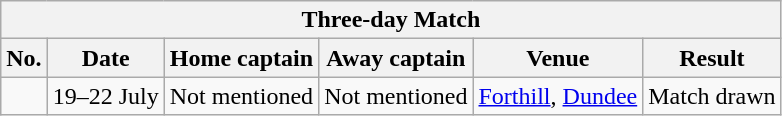<table class="wikitable">
<tr>
<th colspan="9">Three-day Match</th>
</tr>
<tr>
<th>No.</th>
<th>Date</th>
<th>Home captain</th>
<th>Away captain</th>
<th>Venue</th>
<th>Result</th>
</tr>
<tr>
<td></td>
<td>19–22 July</td>
<td>Not mentioned</td>
<td>Not mentioned</td>
<td><a href='#'>Forthill</a>, <a href='#'>Dundee</a></td>
<td>Match drawn</td>
</tr>
</table>
